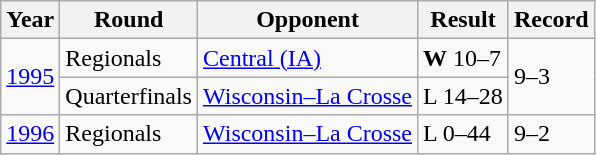<table class="wikitable">
<tr>
<th>Year</th>
<th>Round</th>
<th>Opponent</th>
<th>Result</th>
<th>Record</th>
</tr>
<tr>
<td rowspan="2"><a href='#'>1995</a></td>
<td>Regionals</td>
<td><a href='#'>Central (IA)</a></td>
<td><strong>W</strong> 10–7</td>
<td rowspan="2">9–3</td>
</tr>
<tr>
<td>Quarterfinals</td>
<td><a href='#'>Wisconsin–La Crosse</a></td>
<td>L 14–28</td>
</tr>
<tr>
<td><a href='#'>1996</a></td>
<td>Regionals</td>
<td><a href='#'>Wisconsin–La Crosse</a></td>
<td>L 0–44</td>
<td>9–2</td>
</tr>
</table>
